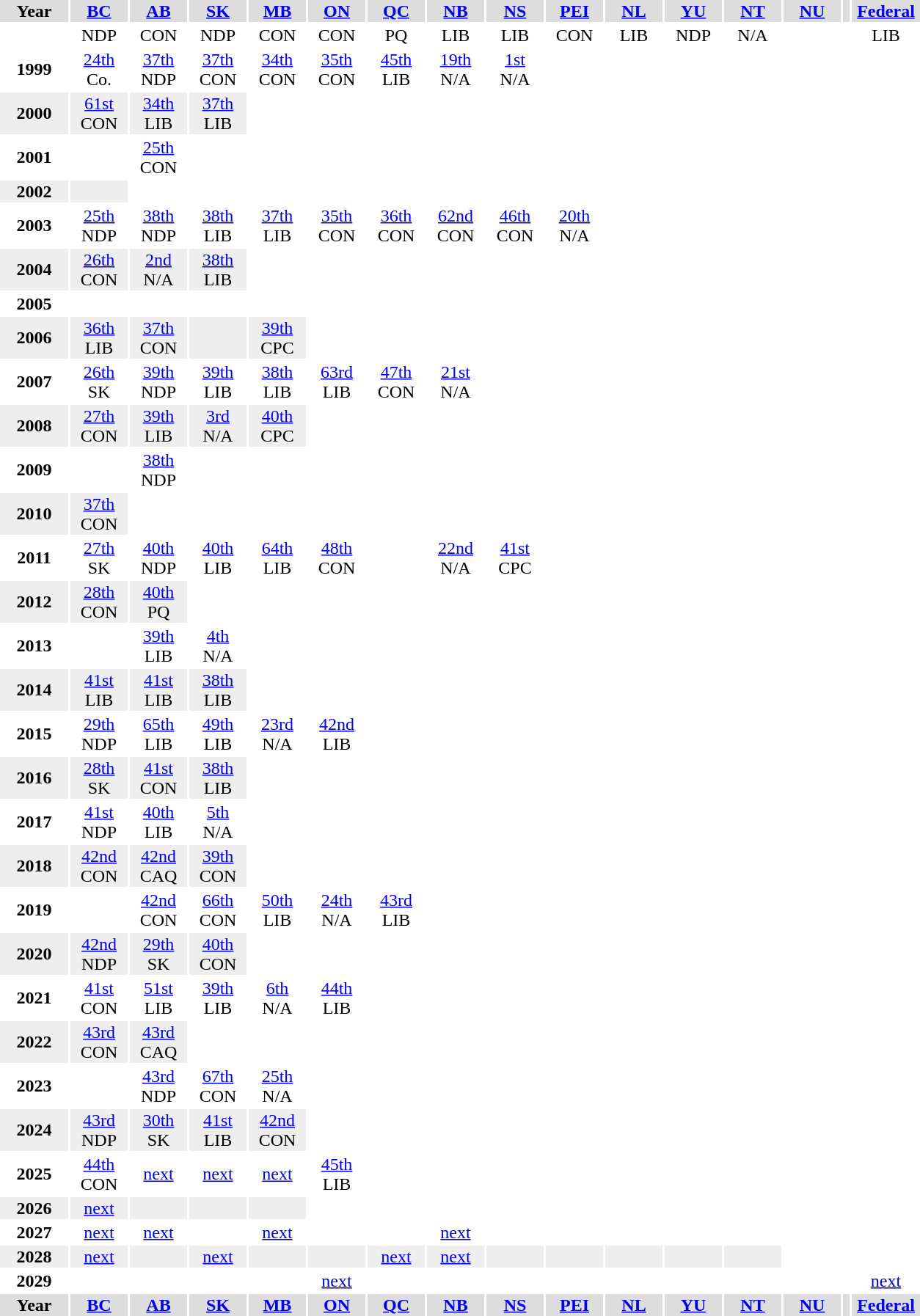<table class="toccolours" style="text-align:center;">
<tr bgcolor="#dddddd">
<th width=60>Year</th>
<th width=50><a href='#'>BC</a></th>
<th width=50><a href='#'>AB</a></th>
<th width=50><a href='#'>SK</a></th>
<th width=50><a href='#'>MB</a></th>
<th width=50><a href='#'>ON</a></th>
<th width=50><a href='#'>QC</a></th>
<th width=50><a href='#'>NB</a></th>
<th width=50><a href='#'>NS</a></th>
<th width=50><a href='#'>PEI</a></th>
<th width=50><a href='#'>NL</a></th>
<th width=50><a href='#'>YU</a></th>
<th width=50><a href='#'>NT</a></th>
<th width=50><a href='#'>NU</a></th>
<th> </th>
<th width=60><a href='#'>Federal</a></th>
</tr>
<tr>
<td height=5></td>
<td>NDP</td>
<td>CON</td>
<td>NDP</td>
<td>CON</td>
<td>CON</td>
<td>PQ</td>
<td>LIB</td>
<td>LIB</td>
<td>CON</td>
<td>LIB</td>
<td>NDP</td>
<td>N/A</td>
<td bgcolor=white rowspan=1></td>
<td rowspan=31></td>
<td>LIB</td>
</tr>
<tr>
<th>1999</th>
<td valign="top" ><a href='#'>24th</a><br>Co.</td>
<td valign="top" ><a href='#'>37th</a><br>NDP</td>
<td valign="top" ><a href='#'>37th</a><br>CON</td>
<td valign="top" ><a href='#'>34th</a><br>CON</td>
<td valign="top" ><a href='#'>35th</a><br>CON</td>
<td valign="top" ><a href='#'>45th</a><br>LIB</td>
<td valign="top" ><a href='#'>19th</a><br>N/A</td>
<td valign="top" ><a href='#'>1st</a><br>N/A</td>
</tr>
<tr bgcolor=#eeeeee>
<th>2000</th>
<td valign="top" ><a href='#'>61st</a><br>CON</td>
<td valign="top" ><a href='#'>34th</a><br>LIB</td>
<td valign="top" ><a href='#'>37th</a><br>LIB</td>
</tr>
<tr>
<th>2001</th>
<td valign="top" ><a href='#'></a></td>
<td valign="top" ><a href='#'>25th</a><br>CON</td>
</tr>
<tr bgcolor=#eeeeee>
<th>2002</th>
<td valign="top" ><a href='#'></a></td>
</tr>
<tr>
<th>2003</th>
<td valign="top" ><a href='#'>25th</a><br>NDP</td>
<td valign="top" ><a href='#'>38th</a><br>NDP</td>
<td valign="top" ><a href='#'>38th</a><br>LIB</td>
<td valign="top" ><a href='#'>37th</a><br>LIB</td>
<td valign="top" ><a href='#'>35th</a><br>CON</td>
<td valign="top" ><a href='#'>36th</a><br>CON</td>
<td valign="top" ><a href='#'>62nd</a><br>CON</td>
<td valign="top" ><a href='#'>46th</a><br>CON</td>
<td valign="top" ><a href='#'>20th</a><br>N/A</td>
</tr>
<tr bgcolor=#eeeeee>
<th>2004</th>
<td valign="top" ><a href='#'>26th</a><br>CON</td>
<td valign="top" ><a href='#'>2nd</a><br>N/A</td>
<td valign="top" ><a href='#'>38th</a><br>LIB</td>
</tr>
<tr>
<th>2005</th>
<td valign="top" ><a href='#'></a></td>
</tr>
<tr bgcolor=#eeeeee>
<th>2006</th>
<td valign="top" ><a href='#'>36th</a><br>LIB</td>
<td valign="top" ><a href='#'>37th</a><br>CON</td>
<td valign="top" ><a href='#'></a></td>
<td valign="top" ><a href='#'>39th</a><br>CPC</td>
</tr>
<tr>
<th>2007</th>
<td valign="top" ><a href='#'>26th</a><br>SK</td>
<td valign="top" ><a href='#'>39th</a><br>NDP</td>
<td valign="top" ><a href='#'>39th</a><br>LIB</td>
<td valign="top" ><a href='#'>38th</a><br>LIB</td>
<td valign="top" ><a href='#'>63rd</a><br>LIB</td>
<td valign="top" ><a href='#'>47th</a><br>CON</td>
<td valign="top" ><a href='#'>21st</a><br>N/A</td>
</tr>
<tr bgcolor=#eeeeee>
<th>2008</th>
<td valign="top" ><a href='#'>27th</a><br>CON</td>
<td valign="top" ><a href='#'>39th</a><br>LIB</td>
<td valign="top" ><a href='#'>3rd</a><br>N/A</td>
<td valign="top" ><a href='#'>40th</a><br>CPC</td>
</tr>
<tr>
<th>2009</th>
<td valign="top" ><a href='#'></a></td>
<td valign="top" ><a href='#'>38th</a><br>NDP</td>
</tr>
<tr bgcolor=#eeeeee>
<th>2010</th>
<td valign="top" ><a href='#'>37th</a><br>CON</td>
</tr>
<tr>
<th>2011</th>
<td valign="top" ><a href='#'>27th</a><br>SK</td>
<td valign="top" ><a href='#'>40th</a><br>NDP</td>
<td valign="top" ><a href='#'>40th</a><br>LIB</td>
<td valign="top" ><a href='#'>64th</a><br>LIB</td>
<td valign="top" ><a href='#'>48th</a><br>CON</td>
<td valign="top" ><a href='#'></a></td>
<td valign="top" ><a href='#'>22nd</a><br>N/A</td>
<td valign="top" ><a href='#'>41st</a><br>CPC</td>
</tr>
<tr bgcolor=#eeeeee>
<th>2012</th>
<td valign="top" ><a href='#'>28th</a><br>CON</td>
<td valign="top" ><a href='#'>40th</a><br>PQ</td>
</tr>
<tr>
<th>2013</th>
<td valign="top" ><a href='#'></a></td>
<td valign="top" ><a href='#'>39th</a><br>LIB</td>
<td valign="top" ><a href='#'>4th</a><br>N/A</td>
</tr>
<tr bgcolor=#eeeeee>
<th>2014</th>
<td valign="top" ><a href='#'>41st</a><br>LIB</td>
<td valign="top" ><a href='#'>41st</a><br>LIB</td>
<td valign="top" ><a href='#'>38th</a><br>LIB</td>
</tr>
<tr>
<th>2015</th>
<td valign="top" ><a href='#'>29th</a><br>NDP</td>
<td valign="top" ><a href='#'>65th</a><br>LIB</td>
<td valign="top" ><a href='#'>49th</a><br>LIB</td>
<td valign="top" ><a href='#'>23rd</a><br>N/A</td>
<td valign="top" ><a href='#'>42nd</a><br>LIB</td>
</tr>
<tr bgcolor=#eeeeee>
<th>2016</th>
<td valign="top" ><a href='#'>28th</a><br>SK</td>
<td valign="top" ><a href='#'>41st</a><br>CON</td>
<td valign="top" ><a href='#'>38th</a><br>LIB</td>
</tr>
<tr>
<th>2017</th>
<td valign="top" ><a href='#'>41st</a><br>NDP</td>
<td valign="top" ><a href='#'>40th</a><br>LIB</td>
<td valign="top" ><a href='#'>5th</a><br>N/A</td>
</tr>
<tr bgcolor=#eeeeee>
<th>2018</th>
<td valign="top" ><a href='#'>42nd</a><br>CON</td>
<td valign="top" ><a href='#'>42nd</a><br>CAQ</td>
<td valign="top" ><a href='#'>39th</a><br>CON</td>
</tr>
<tr>
<th>2019</th>
<td valign="top" ><a href='#'></a></td>
<td valign="top" ><a href='#'>42nd</a><br>CON</td>
<td valign="top" ><a href='#'>66th</a><br>CON</td>
<td valign="top" ><a href='#'>50th</a><br>LIB</td>
<td valign="top" ><a href='#'>24th</a><br>N/A</td>
<td valign="top" ><a href='#'>43rd</a><br>LIB</td>
</tr>
<tr bgcolor=#eeeeee>
<th>2020</th>
<td valign="top" ><a href='#'>42nd</a><br>NDP</td>
<td valign="top" ><a href='#'>29th</a><br>SK</td>
<td valign="top" ><a href='#'>40th</a><br>CON</td>
</tr>
<tr>
<th>2021</th>
<td valign="top" ><a href='#'>41st</a><br>CON</td>
<td valign="top" ><a href='#'>51st</a><br>LIB</td>
<td valign="top" ><a href='#'>39th</a><br>LIB</td>
<td valign="top" ><a href='#'>6th</a><br>N/A</td>
<td valign="top" ><a href='#'>44th</a><br>LIB</td>
</tr>
<tr bgcolor=#eeeeee>
<th>2022</th>
<td valign="top" ><a href='#'>43rd</a><br>CON</td>
<td valign="top" ><a href='#'>43rd</a><br>CAQ</td>
</tr>
<tr>
<th>2023</th>
<td valign="top" ><a href='#'></a></td>
<td valign="top" ><a href='#'>43rd</a><br>NDP</td>
<td valign="top" ><a href='#'>67th</a><br>CON</td>
<td valign="top" ><a href='#'>25th</a><br>N/A</td>
</tr>
<tr bgcolor=#eeeeee>
<th>2024</th>
<td valign="top" ><a href='#'>43rd</a><br>NDP</td>
<td valign="top" ><a href='#'>30th</a><br>SK</td>
<td valign="top" ><a href='#'>41st</a><br>LIB</td>
<td valign="top" ><a href='#'>42nd</a><br>CON</td>
</tr>
<tr>
<th>2025</th>
<td valign="top" ><a href='#'>44th</a><br>CON</td>
<td><a href='#'>next</a></td>
<td><a href='#'>next</a></td>
<td><a href='#'>next</a></td>
<td valign="top" ><a href='#'>45th</a><br>LIB</td>
</tr>
<tr bgcolor=#eeeeee>
<th>2026</th>
<td><a href='#'>next</a></td>
<td></td>
<td></td>
<td></td>
</tr>
<tr>
<th>2027</th>
<td><a href='#'>next</a></td>
<td><a href='#'>next</a></td>
<td></td>
<td><a href='#'>next</a></td>
<td></td>
<td></td>
<td><a href='#'>next</a></td>
<td></td>
</tr>
<tr bgcolor=#eeeeee>
<th>2028</th>
<td><a href='#'>next</a></td>
<td></td>
<td><a href='#'>next</a></td>
<td></td>
<td></td>
<td><a href='#'>next</a></td>
<td><a href='#'>next</a></td>
<td></td>
<td></td>
<td></td>
<td></td>
<td></td>
</tr>
<tr>
<th>2029</th>
<td></td>
<td></td>
<td></td>
<td></td>
<td><a href='#'>next</a></td>
<td></td>
<td></td>
<td></td>
<td></td>
<td></td>
<td></td>
<td></td>
<td></td>
<td></td>
<td><a href='#'>next</a></td>
</tr>
<tr bgcolor="#dddddd">
<th width=60>Year</th>
<th width=50><a href='#'>BC</a></th>
<th width=50><a href='#'>AB</a></th>
<th width=50><a href='#'>SK</a></th>
<th width=50><a href='#'>MB</a></th>
<th width=50><a href='#'>ON</a></th>
<th width=50><a href='#'>QC</a></th>
<th width=50><a href='#'>NB</a></th>
<th width=50><a href='#'>NS</a></th>
<th width=50><a href='#'>PEI</a></th>
<th width=50><a href='#'>NL</a></th>
<th width=50><a href='#'>YU</a></th>
<th width=50><a href='#'>NT</a></th>
<th width=50><a href='#'>NU</a></th>
<th> </th>
<th width=60><a href='#'>Federal</a></th>
</tr>
</table>
